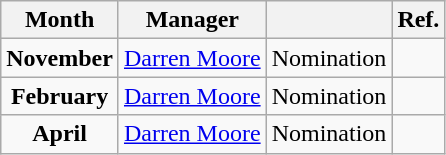<table class="wikitable" style="text-align:left">
<tr>
<th>Month</th>
<th>Manager</th>
<th></th>
<th>Ref.</th>
</tr>
<tr>
<td align="center"><strong>November</strong></td>
<td> <a href='#'>Darren Moore</a></td>
<td>Nomination</td>
<td align="center"></td>
</tr>
<tr>
<td align="center"><strong>February</strong></td>
<td> <a href='#'>Darren Moore</a></td>
<td>Nomination</td>
<td align="center"></td>
</tr>
<tr>
<td align="center"><strong>April</strong></td>
<td> <a href='#'>Darren Moore</a></td>
<td>Nomination</td>
<td align="center"></td>
</tr>
</table>
